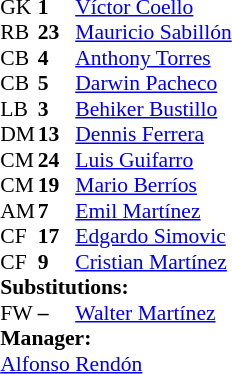<table style="font-size: 90%" cellspacing="0" cellpadding="0" align="center">
<tr>
<td colspan=4></td>
</tr>
<tr>
<th width="25"></th>
<th width="25"></th>
</tr>
<tr>
<td>GK</td>
<td><strong>1</strong></td>
<td> <a href='#'>Víctor Coello</a></td>
</tr>
<tr>
<td>RB</td>
<td><strong>23</strong></td>
<td> <a href='#'>Mauricio Sabillón</a></td>
</tr>
<tr>
<td>CB</td>
<td><strong>4</strong></td>
<td> <a href='#'>Anthony Torres</a></td>
</tr>
<tr>
<td>CB</td>
<td><strong>5</strong></td>
<td> <a href='#'>Darwin Pacheco</a></td>
</tr>
<tr>
<td>LB</td>
<td><strong>3</strong></td>
<td> <a href='#'>Behiker Bustillo</a></td>
</tr>
<tr>
<td>DM</td>
<td><strong>13</strong></td>
<td> <a href='#'>Dennis Ferrera</a></td>
</tr>
<tr>
<td>CM</td>
<td><strong>24</strong></td>
<td> <a href='#'>Luis Guifarro</a></td>
</tr>
<tr>
<td>CM</td>
<td><strong>19</strong></td>
<td> <a href='#'>Mario Berríos</a></td>
</tr>
<tr>
<td>AM</td>
<td><strong>7</strong></td>
<td> <a href='#'>Emil Martínez</a></td>
</tr>
<tr>
<td>CF</td>
<td><strong>17</strong></td>
<td> <a href='#'>Edgardo Simovic</a></td>
<td></td>
<td></td>
</tr>
<tr>
<td>CF</td>
<td><strong>9</strong></td>
<td> <a href='#'>Cristian Martínez</a></td>
</tr>
<tr>
<td colspan=3><strong>Substitutions:</strong></td>
</tr>
<tr>
<td>FW</td>
<td><strong>–</strong></td>
<td> <a href='#'>Walter Martínez</a></td>
<td></td>
<td></td>
</tr>
<tr>
<td colspan=3><strong>Manager:</strong></td>
</tr>
<tr>
<td colspan=3> <a href='#'>Alfonso Rendón</a></td>
</tr>
</table>
